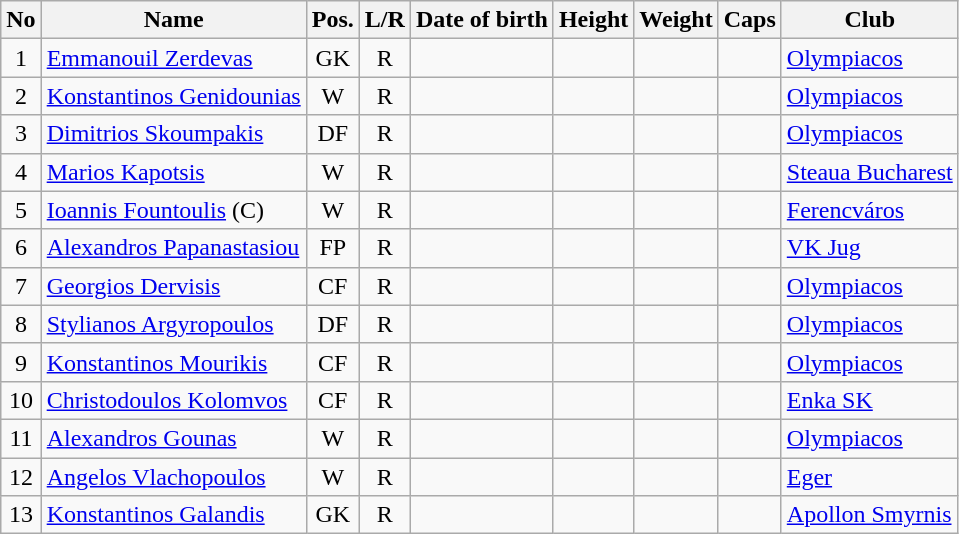<table class="wikitable sortable" style="text-align:center;">
<tr>
<th>No</th>
<th>Name</th>
<th>Pos.</th>
<th>L/R</th>
<th>Date of birth</th>
<th>Height</th>
<th>Weight</th>
<th>Caps</th>
<th>Club</th>
</tr>
<tr>
<td>1</td>
<td align=left><a href='#'>Emmanouil Zerdevas</a></td>
<td>GK</td>
<td>R</td>
<td align=left></td>
<td></td>
<td></td>
<td></td>
<td align=left> <a href='#'>Olympiacos</a></td>
</tr>
<tr>
<td>2</td>
<td align=left><a href='#'>Konstantinos Genidounias</a></td>
<td>W</td>
<td>R</td>
<td align=left></td>
<td></td>
<td></td>
<td></td>
<td align=left> <a href='#'>Olympiacos</a></td>
</tr>
<tr>
<td>3</td>
<td align=left><a href='#'>Dimitrios Skoumpakis</a></td>
<td>DF</td>
<td>R</td>
<td align=left></td>
<td></td>
<td></td>
<td></td>
<td align=left> <a href='#'>Olympiacos</a></td>
</tr>
<tr>
<td>4</td>
<td align=left><a href='#'>Marios Kapotsis</a></td>
<td>W</td>
<td>R</td>
<td align=left></td>
<td></td>
<td></td>
<td></td>
<td align=left> <a href='#'>Steaua Bucharest</a></td>
</tr>
<tr>
<td>5</td>
<td align=left><a href='#'>Ioannis Fountoulis</a> (C)</td>
<td>W</td>
<td>R</td>
<td align=left></td>
<td></td>
<td></td>
<td></td>
<td align=left> <a href='#'>Ferencváros</a></td>
</tr>
<tr>
<td>6</td>
<td align=left><a href='#'>Alexandros Papanastasiou</a></td>
<td>FP</td>
<td>R</td>
<td align=left></td>
<td></td>
<td></td>
<td></td>
<td align=left> <a href='#'>VK Jug</a></td>
</tr>
<tr>
<td>7</td>
<td align=left><a href='#'>Georgios Dervisis</a></td>
<td>CF</td>
<td>R</td>
<td align=left></td>
<td></td>
<td></td>
<td></td>
<td align=left> <a href='#'>Olympiacos</a></td>
</tr>
<tr>
<td>8</td>
<td align=left><a href='#'>Stylianos Argyropoulos</a></td>
<td>DF</td>
<td>R</td>
<td align=left></td>
<td></td>
<td></td>
<td></td>
<td align=left> <a href='#'>Olympiacos</a></td>
</tr>
<tr>
<td>9</td>
<td align=left><a href='#'>Konstantinos Mourikis</a></td>
<td>CF</td>
<td>R</td>
<td align=left></td>
<td></td>
<td></td>
<td></td>
<td align=left> <a href='#'>Olympiacos</a></td>
</tr>
<tr>
<td>10</td>
<td align=left><a href='#'>Christodoulos Kolomvos</a></td>
<td>CF</td>
<td>R</td>
<td align=left></td>
<td></td>
<td></td>
<td></td>
<td align=left> <a href='#'>Enka SK</a></td>
</tr>
<tr>
<td>11</td>
<td align=left><a href='#'>Alexandros Gounas</a></td>
<td>W</td>
<td>R</td>
<td align=left></td>
<td></td>
<td></td>
<td></td>
<td align=left> <a href='#'>Olympiacos</a></td>
</tr>
<tr>
<td>12</td>
<td align=left><a href='#'>Angelos Vlachopoulos</a></td>
<td>W</td>
<td>R</td>
<td align=left></td>
<td></td>
<td></td>
<td></td>
<td align=left> <a href='#'>Eger</a></td>
</tr>
<tr>
<td>13</td>
<td align=left><a href='#'>Konstantinos Galandis</a></td>
<td>GK</td>
<td>R</td>
<td align=left></td>
<td></td>
<td></td>
<td></td>
<td align=left> <a href='#'>Apollon Smyrnis</a></td>
</tr>
</table>
